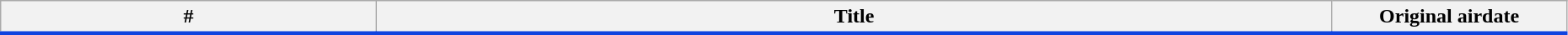<table class="wikitable" width="98%" style="background:#fff;">
<tr style="border-bottom:3px solid #1043DF">
<th>#</th>
<th>Title</th>
<th width="15%">Original airdate<br>











</th>
</tr>
</table>
